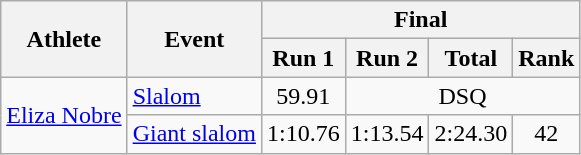<table class="wikitable">
<tr>
<th rowspan="2">Athlete</th>
<th rowspan="2">Event</th>
<th colspan="4">Final</th>
</tr>
<tr>
<th>Run 1</th>
<th>Run 2</th>
<th>Total</th>
<th>Rank</th>
</tr>
<tr>
<td rowspan=2><a href='#'>Eliza Nobre</a></td>
<td><a href='#'>Slalom</a></td>
<td align="center">59.91</td>
<td align="center" colspan=3>DSQ</td>
</tr>
<tr>
<td><a href='#'>Giant slalom</a></td>
<td align="center">1:10.76</td>
<td align="center">1:13.54</td>
<td align="center">2:24.30</td>
<td align="center">42</td>
</tr>
</table>
